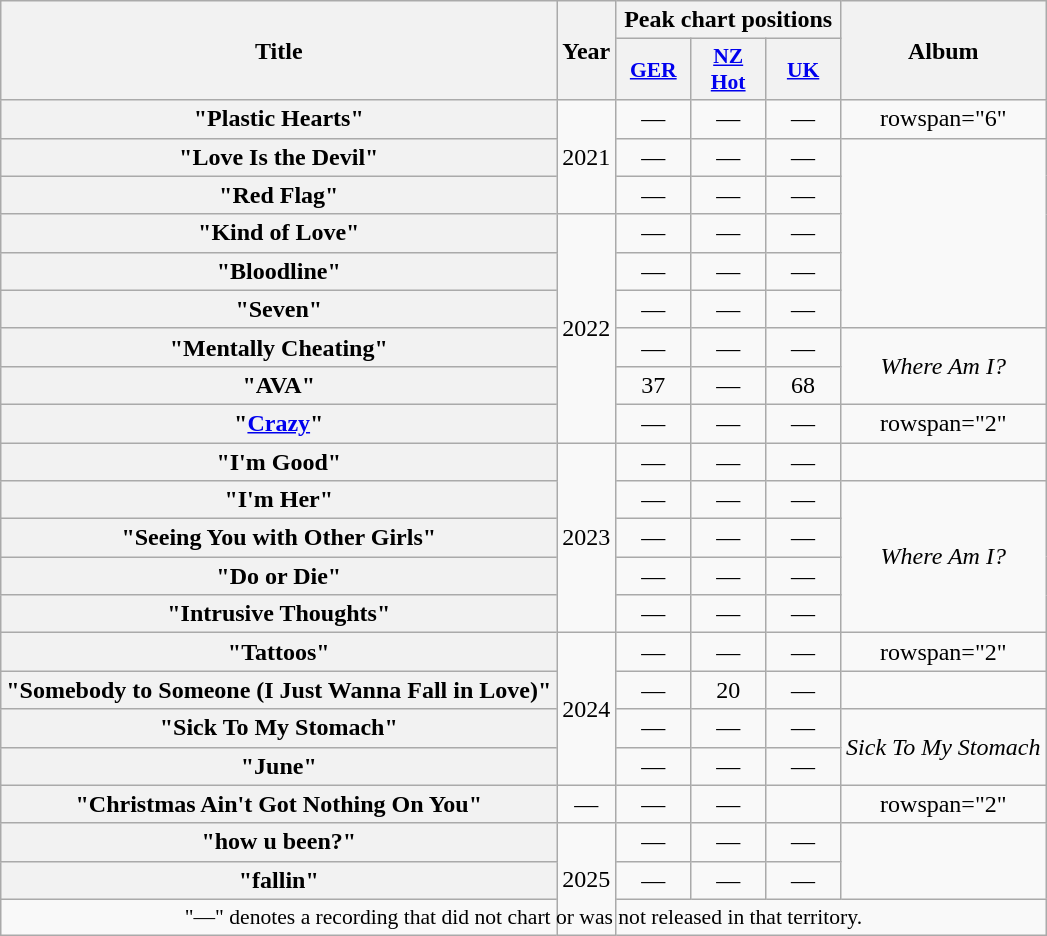<table class="wikitable plainrowheaders" style="text-align:center">
<tr>
<th scope="col" rowspan="2">Title</th>
<th scope="col" rowspan="2">Year</th>
<th scope="col" colspan="3">Peak chart positions</th>
<th scope="col" rowspan="2">Album</th>
</tr>
<tr>
<th scope="col" style="width:3em;font-size:90%;"><a href='#'>GER</a><br></th>
<th scope="col" style="width:3em;font-size:90%;"><a href='#'>NZ<br>Hot</a><br></th>
<th scope="col" style="width:3em;font-size:90%;"><a href='#'>UK</a><br></th>
</tr>
<tr>
<th scope="row">"Plastic Hearts"</th>
<td rowspan="3">2021</td>
<td>—</td>
<td>—</td>
<td>—</td>
<td>rowspan="6" </td>
</tr>
<tr>
<th scope="row">"Love Is the Devil"</th>
<td>—</td>
<td>—</td>
<td>—</td>
</tr>
<tr>
<th scope="row">"Red Flag"</th>
<td>—</td>
<td>—</td>
<td>—</td>
</tr>
<tr>
<th scope="row">"Kind of Love"</th>
<td rowspan="6">2022</td>
<td>—</td>
<td>—</td>
<td>—</td>
</tr>
<tr>
<th scope="row">"Bloodline"</th>
<td>—</td>
<td>—</td>
<td>—</td>
</tr>
<tr>
<th scope="row">"Seven"</th>
<td>—</td>
<td>—</td>
<td>—</td>
</tr>
<tr>
<th scope="row">"Mentally Cheating"</th>
<td>—</td>
<td>—</td>
<td>—</td>
<td rowspan="2"><em>Where Am I?</em></td>
</tr>
<tr>
<th scope="row">"AVA"</th>
<td>37</td>
<td>—</td>
<td>68</td>
</tr>
<tr>
<th scope="row">"<a href='#'>Crazy</a>"</th>
<td>—</td>
<td>—</td>
<td>—</td>
<td>rowspan="2" </td>
</tr>
<tr>
<th scope="row">"I'm Good"<br></th>
<td rowspan="5">2023</td>
<td>—</td>
<td>—</td>
<td>—</td>
</tr>
<tr>
<th scope="row">"I'm Her"</th>
<td>—</td>
<td>—</td>
<td>—</td>
<td rowspan="4"><em>Where Am I?</em></td>
</tr>
<tr>
<th scope="row">"Seeing You with Other Girls"</th>
<td>—</td>
<td>—</td>
<td>—</td>
</tr>
<tr>
<th scope="row">"Do or Die"</th>
<td>—</td>
<td>—</td>
<td>—</td>
</tr>
<tr>
<th scope="row">"Intrusive Thoughts"</th>
<td>—</td>
<td>—</td>
<td>—</td>
</tr>
<tr>
<th scope="row">"Tattoos"</th>
<td rowspan="4">2024</td>
<td>—</td>
<td>—</td>
<td>—</td>
<td>rowspan="2" </td>
</tr>
<tr>
<th scope="row">"Somebody to Someone (I Just Wanna Fall in Love)"</th>
<td>—</td>
<td>20</td>
<td>—</td>
</tr>
<tr>
<th scope="row">"Sick To My Stomach"</th>
<td>—</td>
<td>—</td>
<td>—</td>
<td rowspan="2"><em>Sick To My Stomach</em></td>
</tr>
<tr>
<th scope="row">"June"</th>
<td>—</td>
<td>—</td>
<td>—</td>
</tr>
<tr>
<th scope="row">"Christmas Ain't Got Nothing On You"</th>
<td>—</td>
<td>—</td>
<td>—</td>
<td></td>
<td>rowspan="2" </td>
</tr>
<tr>
<th scope="row">"how u been?"</th>
<td rowspan="4">2025</td>
<td>—</td>
<td>—</td>
<td>—</td>
</tr>
<tr>
<th scope="row">"fallin"</th>
<td>—</td>
<td>—</td>
<td>—</td>
</tr>
<tr>
<td colspan="6" style="font-size:90%">"—" denotes a recording that did not chart or was not released in that territory.</td>
</tr>
</table>
